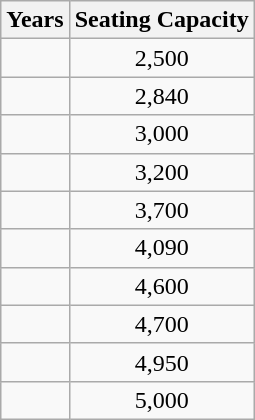<table class="wikitable sortable">
<tr>
<th colspan=1>Years</th>
<th colspan=1>Seating Capacity</th>
</tr>
<tr>
<td></td>
<td align="center">2,500</td>
</tr>
<tr>
<td></td>
<td align="center">2,840</td>
</tr>
<tr>
<td></td>
<td align="center">3,000</td>
</tr>
<tr>
<td></td>
<td align="center">3,200</td>
</tr>
<tr>
<td></td>
<td align="center">3,700</td>
</tr>
<tr>
<td></td>
<td align="center">4,090</td>
</tr>
<tr>
<td></td>
<td align="center">4,600</td>
</tr>
<tr>
<td></td>
<td align="center">4,700</td>
</tr>
<tr>
<td></td>
<td align="center">4,950</td>
</tr>
<tr>
<td></td>
<td align="center">5,000</td>
</tr>
</table>
